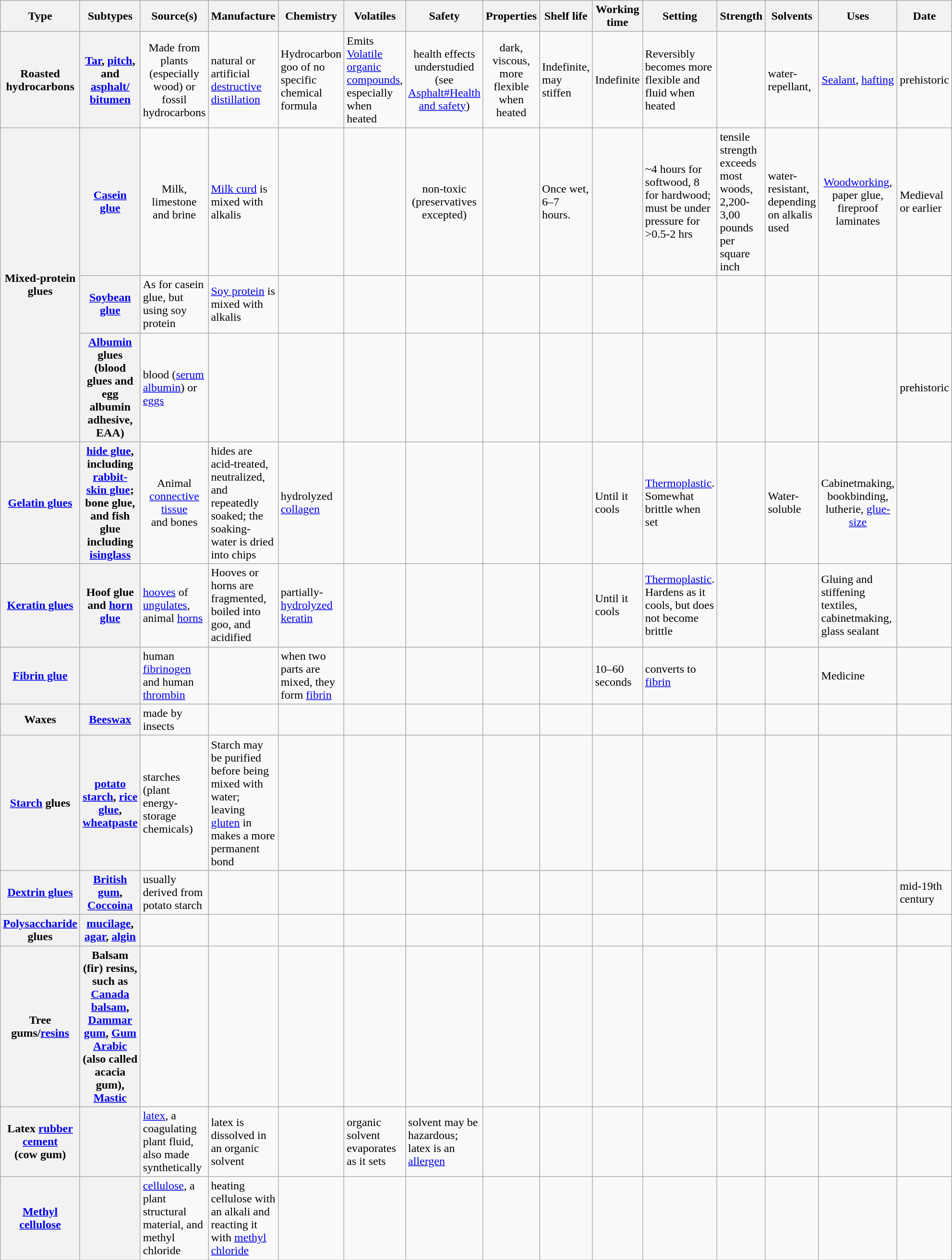<table class="wikitable sortable plainrowheaders">
<tr>
<th scope="col" width="20">Type</th>
<th scope="col" width="20">Subtypes</th>
<th scope="col" width="50">Source(s)</th>
<th>Manufacture</th>
<th scope="col" width="250">Chemistry</th>
<th scope="col" width="200">Volatiles</th>
<th scope="col" align="center" width="100">Safety</th>
<th scope="col" width="80">Properties</th>
<th>Shelf life</th>
<th>Working time</th>
<th>Setting</th>
<th>Strength</th>
<th>Solvents</th>
<th scope="col" width="30">Uses</th>
<th scope="col" width="30">Date</th>
</tr>
<tr>
<th>Roasted hydrocarbons</th>
<th align="center"><a href='#'>Tar</a>, <a href='#'>pitch</a>, and <a href='#'>asphalt/ bitumen</a></th>
<td align="center">Made from plants (especially wood) or fossil hydrocarbons</td>
<td>natural or artificial <a href='#'>destructive distillation</a></td>
<td>Hydrocarbon goo of no specific chemical formula</td>
<td>Emits <a href='#'>Volatile organic compounds</a>, especially when heated</td>
<td align="center">health effects understudied (see <a href='#'>Asphalt#Health and safety</a>)</td>
<td align="center">dark, viscous, more flexible when heated</td>
<td>Indefinite, may stiffen</td>
<td>Indefinite</td>
<td>Reversibly becomes more flexible and fluid when heated</td>
<td></td>
<td>water-repellant,</td>
<td align="center"><a href='#'>Sealant</a>, <a href='#'>hafting</a></td>
<td align="center">prehistoric</td>
</tr>
<tr>
<th rowspan="3">Mixed-protein glues</th>
<th align=center><a href='#'>Casein glue</a></th>
<td align=center>Milk, limestone and brine</td>
<td><a href='#'>Milk curd</a> is mixed with alkalis</td>
<td></td>
<td></td>
<td align="center">non-toxic (preservatives excepted)</td>
<td></td>
<td>Once wet, 6–7 hours.</td>
<td></td>
<td>~4 hours for softwood, 8 for hardwood; must be under pressure for >0.5-2 hrs</td>
<td>tensile strength exceeds most woods, 2,200-3,00 pounds per square inch</td>
<td>water-resistant, depending on alkalis used</td>
<td align="center"><a href='#'>Woodworking</a>, paper glue, fireproof laminates</td>
<td>Medieval or earlier</td>
</tr>
<tr>
<th><a href='#'>Soybean glue</a></th>
<td>As for casein glue, but using soy protein</td>
<td><a href='#'>Soy protein</a> is mixed with alkalis</td>
<td></td>
<td></td>
<td></td>
<td></td>
<td></td>
<td></td>
<td></td>
<td></td>
<td></td>
<td></td>
<td></td>
</tr>
<tr>
<th><a href='#'>Albumin</a> glues (blood glues and egg albumin adhesive, EAA)</th>
<td>blood (<a href='#'>serum albumin</a>) or <a href='#'>eggs</a></td>
<td></td>
<td></td>
<td></td>
<td></td>
<td></td>
<td></td>
<td></td>
<td></td>
<td></td>
<td></td>
<td></td>
<td>prehistoric</td>
</tr>
<tr>
<th><a href='#'>Gelatin glues</a></th>
<th align="center"><a href='#'>hide glue</a>, including <a href='#'>rabbit-skin glue</a>;<br>bone glue, and fish glue including <a href='#'>isinglass</a></th>
<td align="center">Animal <a href='#'>connective tissue</a><br>and bones</td>
<td>hides are acid-treated, neutralized, and repeatedly soaked; the soaking-water is dried into chips</td>
<td>hydrolyzed <a href='#'>collagen</a></td>
<td></td>
<td align="center"></td>
<td></td>
<td></td>
<td>Until it cools</td>
<td><a href='#'>Thermoplastic</a>. Somewhat brittle when set</td>
<td></td>
<td>Water-soluble</td>
<td align="center">Cabinetmaking, bookbinding, lutherie, <a href='#'>glue-size</a></td>
<td></td>
</tr>
<tr>
<th><a href='#'>Keratin glues</a></th>
<th>Hoof glue and <a href='#'>horn glue</a></th>
<td><a href='#'>hooves</a> of <a href='#'>ungulates</a>, animal <a href='#'>horns</a></td>
<td>Hooves or horns are fragmented, boiled into goo, and acidified</td>
<td>partially- <a href='#'>hydrolyzed</a> <a href='#'>keratin</a></td>
<td></td>
<td></td>
<td></td>
<td></td>
<td>Until it cools</td>
<td><a href='#'>Thermoplastic</a>. Hardens as it cools, but does not become brittle</td>
<td></td>
<td></td>
<td>Gluing and stiffening textiles, cabinetmaking, glass sealant</td>
<td></td>
</tr>
<tr>
<th><a href='#'>Fibrin glue</a></th>
<th></th>
<td>human <a href='#'>fibrinogen</a> and human <a href='#'>thrombin</a></td>
<td></td>
<td>when two parts are mixed, they form <a href='#'>fibrin</a></td>
<td></td>
<td></td>
<td></td>
<td></td>
<td>10–60 seconds</td>
<td>converts to <a href='#'>fibrin</a></td>
<td></td>
<td></td>
<td>Medicine</td>
<td></td>
</tr>
<tr>
<th>Waxes</th>
<th><a href='#'>Beeswax</a></th>
<td>made by insects</td>
<td></td>
<td></td>
<td></td>
<td></td>
<td></td>
<td></td>
<td></td>
<td></td>
<td></td>
<td></td>
<td></td>
<td></td>
</tr>
<tr>
<th><a href='#'>Starch</a> glues</th>
<th><a href='#'>potato starch</a>, <a href='#'>rice glue</a>, <a href='#'>wheatpaste</a></th>
<td>starches (plant energy-storage chemicals)</td>
<td>Starch may be purified before being mixed with water; leaving <a href='#'>gluten</a> in makes a more permanent bond</td>
<td></td>
<td></td>
<td></td>
<td></td>
<td></td>
<td></td>
<td></td>
<td></td>
<td></td>
<td></td>
<td></td>
</tr>
<tr>
<th><a href='#'>Dextrin glues</a></th>
<th><a href='#'>British gum</a>, <a href='#'>Coccoina</a></th>
<td>usually derived from potato starch</td>
<td></td>
<td></td>
<td></td>
<td></td>
<td></td>
<td></td>
<td></td>
<td></td>
<td></td>
<td></td>
<td></td>
<td>mid-19th century</td>
</tr>
<tr>
<th><a href='#'>Polysaccharide</a> glues</th>
<th><a href='#'>mucilage</a>, <a href='#'>agar</a>, <a href='#'>algin</a></th>
<td></td>
<td></td>
<td></td>
<td></td>
<td></td>
<td></td>
<td></td>
<td></td>
<td></td>
<td></td>
<td></td>
<td></td>
<td></td>
</tr>
<tr>
<th>Tree gums/<a href='#'>resins</a></th>
<th>Balsam (fir) resins, such as <a href='#'>Canada balsam</a>, <a href='#'>Dammar gum</a>, <a href='#'>Gum Arabic</a> (also called acacia gum), <a href='#'>Mastic</a></th>
<td></td>
<td></td>
<td></td>
<td></td>
<td></td>
<td></td>
<td></td>
<td></td>
<td></td>
<td></td>
<td></td>
<td></td>
<td></td>
</tr>
<tr>
<th>Latex <a href='#'>rubber cement</a><br>(cow gum)</th>
<th></th>
<td><a href='#'>latex</a>, a coagulating plant fluid, also made synthetically</td>
<td>latex is dissolved in an organic solvent</td>
<td></td>
<td>organic solvent evaporates as it sets</td>
<td>solvent may be hazardous; latex is an <a href='#'>allergen</a></td>
<td></td>
<td></td>
<td></td>
<td></td>
<td></td>
<td></td>
<td></td>
<td></td>
</tr>
<tr>
<th><a href='#'>Methyl cellulose</a></th>
<th></th>
<td><a href='#'>cellulose</a>, a plant structural material, and methyl chloride</td>
<td>heating cellulose with an alkali and reacting it with <a href='#'>methyl chloride</a></td>
<td></td>
<td></td>
<td></td>
<td></td>
<td></td>
<td></td>
<td></td>
<td></td>
<td></td>
<td></td>
<td></td>
</tr>
</table>
